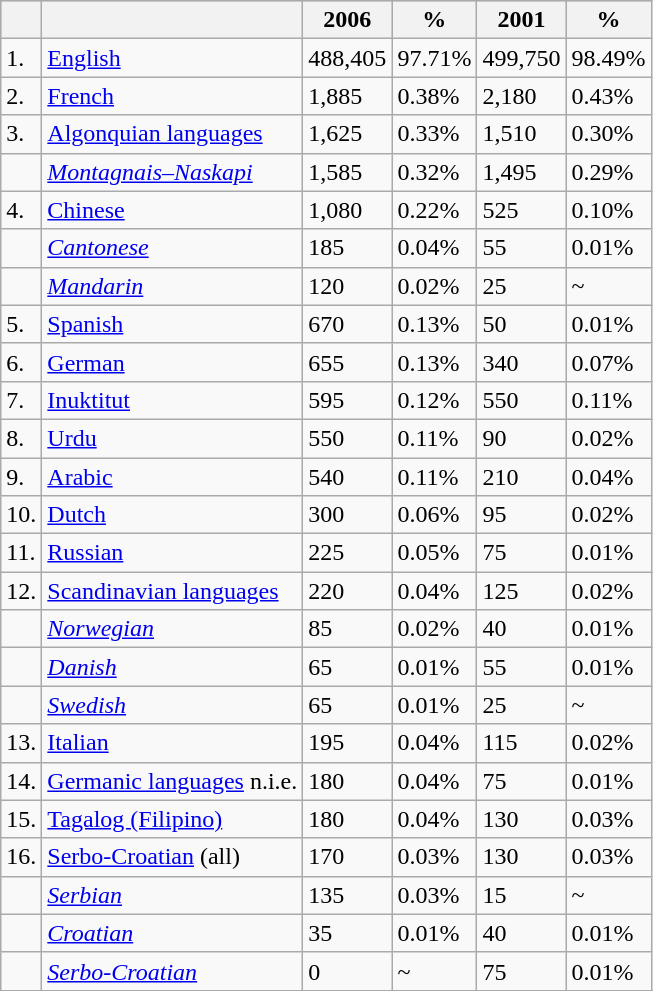<table class="wikitable" align="left">
<tr bgcolor="#CCCCCC">
<th></th>
<th></th>
<th>2006</th>
<th>%</th>
<th>2001</th>
<th>%</th>
</tr>
<tr>
<td>1.</td>
<td><a href='#'>English</a></td>
<td>488,405</td>
<td>97.71%</td>
<td>499,750</td>
<td>98.49%</td>
</tr>
<tr>
<td>2.</td>
<td><a href='#'>French</a></td>
<td>1,885</td>
<td>0.38%</td>
<td>2,180</td>
<td>0.43%</td>
</tr>
<tr>
<td>3.</td>
<td><a href='#'>Algonquian languages</a></td>
<td>1,625</td>
<td>0.33%</td>
<td>1,510</td>
<td>0.30%</td>
</tr>
<tr>
<td></td>
<td><em><a href='#'>Montagnais–Naskapi</a></em></td>
<td>1,585</td>
<td>0.32%</td>
<td>1,495</td>
<td>0.29%</td>
</tr>
<tr>
<td>4.</td>
<td><a href='#'>Chinese</a></td>
<td>1,080</td>
<td>0.22%</td>
<td>525</td>
<td>0.10%</td>
</tr>
<tr>
<td></td>
<td><em><a href='#'>Cantonese</a></em></td>
<td>185</td>
<td>0.04%</td>
<td>55</td>
<td>0.01%</td>
</tr>
<tr>
<td></td>
<td><em><a href='#'>Mandarin</a></em></td>
<td>120</td>
<td>0.02%</td>
<td>25</td>
<td>~</td>
</tr>
<tr>
<td>5.</td>
<td><a href='#'>Spanish</a></td>
<td>670</td>
<td>0.13%</td>
<td>50</td>
<td>0.01%</td>
</tr>
<tr>
<td>6.</td>
<td><a href='#'>German</a></td>
<td>655</td>
<td>0.13%</td>
<td>340</td>
<td>0.07%</td>
</tr>
<tr>
<td>7.</td>
<td><a href='#'>Inuktitut</a></td>
<td>595</td>
<td>0.12%</td>
<td>550</td>
<td>0.11%</td>
</tr>
<tr>
<td>8.</td>
<td><a href='#'>Urdu</a></td>
<td>550</td>
<td>0.11%</td>
<td>90</td>
<td>0.02%</td>
</tr>
<tr>
<td>9.</td>
<td><a href='#'>Arabic</a></td>
<td>540</td>
<td>0.11%</td>
<td>210</td>
<td>0.04%</td>
</tr>
<tr>
<td>10.</td>
<td><a href='#'>Dutch</a></td>
<td>300</td>
<td>0.06%</td>
<td>95</td>
<td>0.02%</td>
</tr>
<tr>
<td>11.</td>
<td><a href='#'>Russian</a></td>
<td>225</td>
<td>0.05%</td>
<td>75</td>
<td>0.01%</td>
</tr>
<tr>
<td>12.</td>
<td><a href='#'>Scandinavian languages</a></td>
<td>220</td>
<td>0.04%</td>
<td>125</td>
<td>0.02%</td>
</tr>
<tr>
<td></td>
<td><em><a href='#'>Norwegian</a></em></td>
<td>85</td>
<td>0.02%</td>
<td>40</td>
<td>0.01%</td>
</tr>
<tr>
<td></td>
<td><em><a href='#'>Danish</a></em></td>
<td>65</td>
<td>0.01%</td>
<td>55</td>
<td>0.01%</td>
</tr>
<tr>
<td></td>
<td><em><a href='#'>Swedish</a></em></td>
<td>65</td>
<td>0.01%</td>
<td>25</td>
<td>~</td>
</tr>
<tr>
<td>13.</td>
<td><a href='#'>Italian</a></td>
<td>195</td>
<td>0.04%</td>
<td>115</td>
<td>0.02%</td>
</tr>
<tr>
<td>14.</td>
<td><a href='#'>Germanic languages</a> n.i.e.</td>
<td>180</td>
<td>0.04%</td>
<td>75</td>
<td>0.01%</td>
</tr>
<tr>
<td>15.</td>
<td><a href='#'>Tagalog (Filipino)</a></td>
<td>180</td>
<td>0.04%</td>
<td>130</td>
<td>0.03%</td>
</tr>
<tr>
<td>16.</td>
<td><a href='#'>Serbo-Croatian</a> (all)</td>
<td>170</td>
<td>0.03%</td>
<td>130</td>
<td>0.03%</td>
</tr>
<tr>
<td></td>
<td><em><a href='#'>Serbian</a></em></td>
<td>135</td>
<td>0.03%</td>
<td>15</td>
<td>~</td>
</tr>
<tr>
<td></td>
<td><em><a href='#'>Croatian</a></em></td>
<td>35</td>
<td>0.01%</td>
<td>40</td>
<td>0.01%</td>
</tr>
<tr>
<td></td>
<td><em><a href='#'>Serbo-Croatian</a></em></td>
<td>0</td>
<td>~</td>
<td>75</td>
<td>0.01%</td>
</tr>
<tr>
</tr>
</table>
